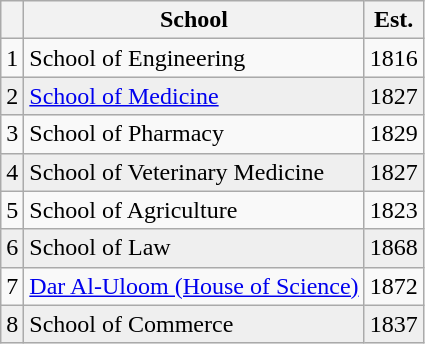<table class="wikitable" border="1">
<tr>
<th></th>
<th>School</th>
<th>Est.</th>
</tr>
<tr>
<td>1</td>
<td>School of Engineering</td>
<td>1816</td>
</tr>
<tr bgcolor="#EFEFEF">
<td>2</td>
<td><a href='#'>School of Medicine</a></td>
<td>1827</td>
</tr>
<tr>
<td>3</td>
<td>School of Pharmacy</td>
<td>1829</td>
</tr>
<tr bgcolor="#EFEFEF">
<td>4</td>
<td>School of Veterinary Medicine</td>
<td>1827</td>
</tr>
<tr>
<td>5</td>
<td>School of Agriculture</td>
<td>1823</td>
</tr>
<tr bgcolor="#EFEFEF">
<td>6</td>
<td>School of Law</td>
<td>1868</td>
</tr>
<tr>
<td>7</td>
<td><a href='#'>Dar Al-Uloom (House of Science)</a></td>
<td>1872</td>
</tr>
<tr bgcolor="#EFEFEF">
<td>8</td>
<td>School of Commerce</td>
<td>1837</td>
</tr>
</table>
